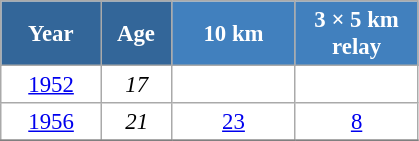<table class="wikitable" style="font-size:95%; text-align:center; border:grey solid 1px; border-collapse:collapse; background:#ffffff;">
<tr>
<th style="background-color:#369; color:white; width:60px;"> Year </th>
<th style="background-color:#369; color:white; width:40px;"> Age </th>
<th style="background-color:#4180be; color:white; width:75px;"> 10 km </th>
<th style="background-color:#4180be; color:white; width:75px;"> 3 × 5 km <br> relay </th>
</tr>
<tr>
<td><a href='#'>1952</a></td>
<td><em>17</em></td>
<td><a href='#'></a></td>
<td></td>
</tr>
<tr>
<td><a href='#'>1956</a></td>
<td><em>21</em></td>
<td><a href='#'>23</a></td>
<td><a href='#'>8</a></td>
</tr>
<tr>
</tr>
</table>
